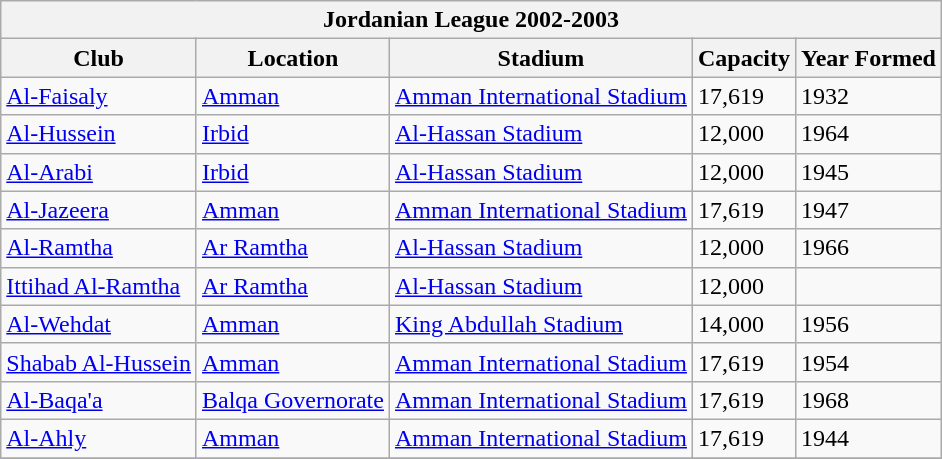<table class="wikitable">
<tr>
<th colspan="5">Jordanian  League 2002-2003</th>
</tr>
<tr>
<th>Club</th>
<th>Location</th>
<th>Stadium</th>
<th>Capacity</th>
<th>Year Formed</th>
</tr>
<tr style="vertical-align:top;">
<td><a href='#'>Al-Faisaly</a></td>
<td><a href='#'>Amman</a></td>
<td><a href='#'>Amman International Stadium</a></td>
<td>17,619</td>
<td>1932</td>
</tr>
<tr style="vertical-align:top;">
<td><a href='#'>Al-Hussein</a></td>
<td><a href='#'>Irbid</a></td>
<td><a href='#'>Al-Hassan Stadium</a></td>
<td>12,000</td>
<td>1964</td>
</tr>
<tr style="vertical-align:top;">
<td><a href='#'>Al-Arabi</a></td>
<td><a href='#'>Irbid</a></td>
<td><a href='#'>Al-Hassan Stadium</a></td>
<td>12,000</td>
<td>1945</td>
</tr>
<tr style="vertical-align:top;">
<td><a href='#'>Al-Jazeera</a></td>
<td><a href='#'>Amman</a></td>
<td><a href='#'>Amman International Stadium</a></td>
<td>17,619</td>
<td>1947</td>
</tr>
<tr style="vertical-align:top;">
<td><a href='#'>Al-Ramtha</a></td>
<td><a href='#'>Ar Ramtha</a></td>
<td><a href='#'>Al-Hassan Stadium</a></td>
<td>12,000</td>
<td>1966</td>
</tr>
<tr style="vertical-align:top;">
<td><a href='#'>Ittihad Al-Ramtha</a></td>
<td><a href='#'>Ar Ramtha</a></td>
<td><a href='#'>Al-Hassan Stadium</a></td>
<td>12,000</td>
<td></td>
</tr>
<tr style="vertical-align:top;">
<td><a href='#'>Al-Wehdat</a></td>
<td><a href='#'>Amman</a></td>
<td><a href='#'>King Abdullah Stadium</a></td>
<td>14,000</td>
<td>1956</td>
</tr>
<tr style="vertical-align:top;">
<td><a href='#'>Shabab Al-Hussein</a></td>
<td><a href='#'>Amman</a></td>
<td><a href='#'>Amman International Stadium</a></td>
<td>17,619</td>
<td>1954</td>
</tr>
<tr style="vertical-align:top;">
<td><a href='#'>Al-Baqa'a</a></td>
<td><a href='#'>Balqa Governorate </a></td>
<td><a href='#'>Amman International Stadium</a></td>
<td>17,619</td>
<td>1968</td>
</tr>
<tr style="vertical-align:top;">
<td><a href='#'>Al-Ahly</a></td>
<td><a href='#'>Amman</a></td>
<td><a href='#'>Amman International Stadium</a></td>
<td>17,619</td>
<td>1944</td>
</tr>
<tr>
</tr>
</table>
